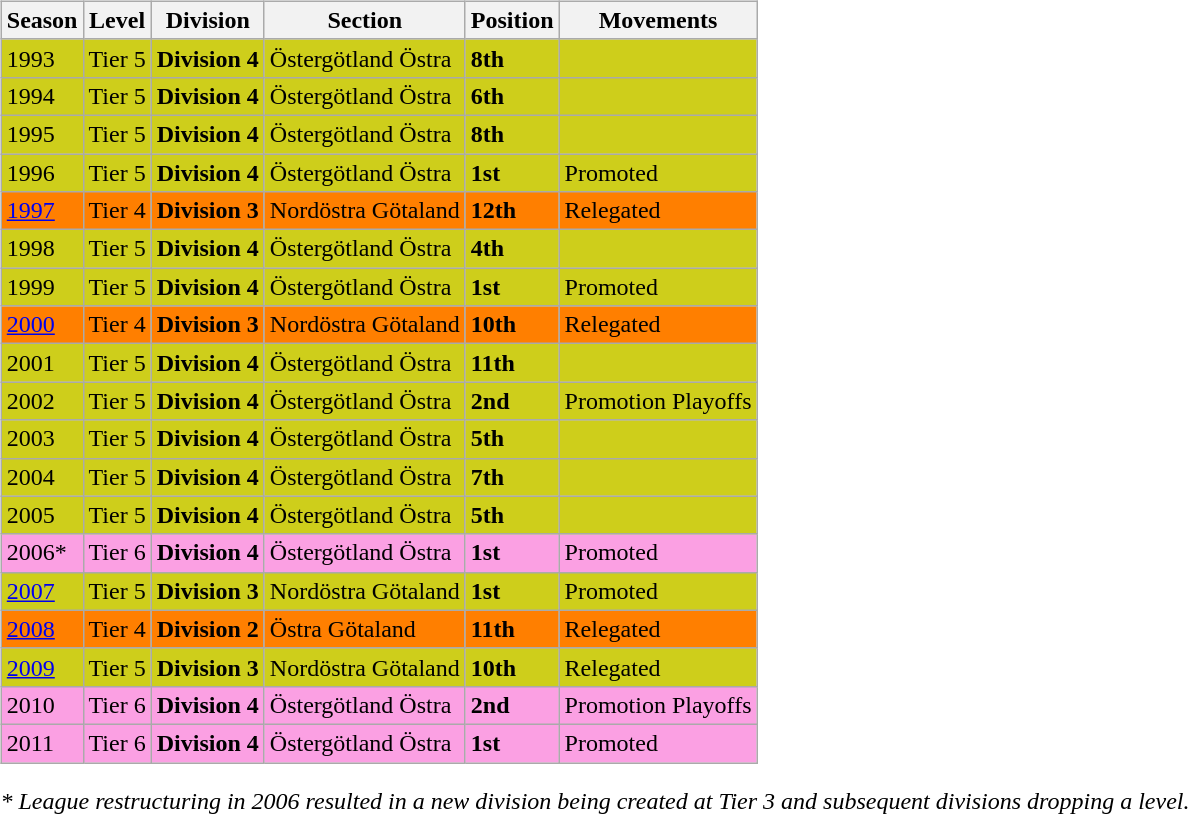<table>
<tr>
<td valign="top" width=0%><br><table class="wikitable">
<tr style="background:#f0f6fa;">
<th><strong>Season</strong></th>
<th><strong>Level</strong></th>
<th><strong>Division</strong></th>
<th><strong>Section</strong></th>
<th><strong>Position</strong></th>
<th><strong>Movements</strong></th>
</tr>
<tr>
<td style="background:#CECE1B;">1993</td>
<td style="background:#CECE1B;">Tier 5</td>
<td style="background:#CECE1B;"><strong>Division 4</strong></td>
<td style="background:#CECE1B;">Östergötland Östra</td>
<td style="background:#CECE1B;"><strong>8th</strong></td>
<td style="background:#CECE1B;"></td>
</tr>
<tr>
<td style="background:#CECE1B;">1994</td>
<td style="background:#CECE1B;">Tier 5</td>
<td style="background:#CECE1B;"><strong>Division 4</strong></td>
<td style="background:#CECE1B;">Östergötland Östra</td>
<td style="background:#CECE1B;"><strong>6th</strong></td>
<td style="background:#CECE1B;"></td>
</tr>
<tr>
<td style="background:#CECE1B;">1995</td>
<td style="background:#CECE1B;">Tier 5</td>
<td style="background:#CECE1B;"><strong>Division 4</strong></td>
<td style="background:#CECE1B;">Östergötland Östra</td>
<td style="background:#CECE1B;"><strong>8th</strong></td>
<td style="background:#CECE1B;"></td>
</tr>
<tr>
<td style="background:#CECE1B;">1996</td>
<td style="background:#CECE1B;">Tier 5</td>
<td style="background:#CECE1B;"><strong>Division 4</strong></td>
<td style="background:#CECE1B;">Östergötland Östra</td>
<td style="background:#CECE1B;"><strong>1st</strong></td>
<td style="background:#CECE1B;">Promoted</td>
</tr>
<tr>
<td style="background:#FF7F00;"><a href='#'>1997</a></td>
<td style="background:#FF7F00;">Tier 4</td>
<td style="background:#FF7F00;"><strong>Division 3</strong></td>
<td style="background:#FF7F00;">Nordöstra Götaland</td>
<td style="background:#FF7F00;"><strong>12th</strong></td>
<td style="background:#FF7F00;">Relegated</td>
</tr>
<tr>
<td style="background:#CECE1B;">1998</td>
<td style="background:#CECE1B;">Tier 5</td>
<td style="background:#CECE1B;"><strong>Division 4</strong></td>
<td style="background:#CECE1B;">Östergötland Östra</td>
<td style="background:#CECE1B;"><strong>4th</strong></td>
<td style="background:#CECE1B;"></td>
</tr>
<tr>
<td style="background:#CECE1B;">1999</td>
<td style="background:#CECE1B;">Tier 5</td>
<td style="background:#CECE1B;"><strong>Division 4</strong></td>
<td style="background:#CECE1B;">Östergötland Östra</td>
<td style="background:#CECE1B;"><strong>1st</strong></td>
<td style="background:#CECE1B;">Promoted</td>
</tr>
<tr>
<td style="background:#FF7F00;"><a href='#'>2000</a></td>
<td style="background:#FF7F00;">Tier 4</td>
<td style="background:#FF7F00;"><strong>Division 3</strong></td>
<td style="background:#FF7F00;">Nordöstra Götaland</td>
<td style="background:#FF7F00;"><strong>10th</strong></td>
<td style="background:#FF7F00;">Relegated</td>
</tr>
<tr>
<td style="background:#CECE1B;">2001</td>
<td style="background:#CECE1B;">Tier 5</td>
<td style="background:#CECE1B;"><strong>Division 4</strong></td>
<td style="background:#CECE1B;">Östergötland Östra</td>
<td style="background:#CECE1B;"><strong>11th</strong></td>
<td style="background:#CECE1B;"></td>
</tr>
<tr>
<td style="background:#CECE1B;">2002</td>
<td style="background:#CECE1B;">Tier 5</td>
<td style="background:#CECE1B;"><strong>Division 4</strong></td>
<td style="background:#CECE1B;">Östergötland Östra</td>
<td style="background:#CECE1B;"><strong>2nd</strong></td>
<td style="background:#CECE1B;">Promotion Playoffs</td>
</tr>
<tr>
<td style="background:#CECE1B;">2003</td>
<td style="background:#CECE1B;">Tier 5</td>
<td style="background:#CECE1B;"><strong>Division 4</strong></td>
<td style="background:#CECE1B;">Östergötland Östra</td>
<td style="background:#CECE1B;"><strong>5th</strong></td>
<td style="background:#CECE1B;"></td>
</tr>
<tr>
<td style="background:#CECE1B;">2004</td>
<td style="background:#CECE1B;">Tier 5</td>
<td style="background:#CECE1B;"><strong>Division 4</strong></td>
<td style="background:#CECE1B;">Östergötland Östra</td>
<td style="background:#CECE1B;"><strong>7th</strong></td>
<td style="background:#CECE1B;"></td>
</tr>
<tr>
<td style="background:#CECE1B;">2005</td>
<td style="background:#CECE1B;">Tier 5</td>
<td style="background:#CECE1B;"><strong>Division 4</strong></td>
<td style="background:#CECE1B;">Östergötland Östra</td>
<td style="background:#CECE1B;"><strong>5th</strong></td>
<td style="background:#CECE1B;"></td>
</tr>
<tr>
<td style="background:#FBA0E3;">2006*</td>
<td style="background:#FBA0E3;">Tier 6</td>
<td style="background:#FBA0E3;"><strong>Division 4</strong></td>
<td style="background:#FBA0E3;">Östergötland Östra</td>
<td style="background:#FBA0E3;"><strong>1st</strong></td>
<td style="background:#FBA0E3;">Promoted</td>
</tr>
<tr>
<td style="background:#CECE1B;"><a href='#'>2007</a></td>
<td style="background:#CECE1B;">Tier 5</td>
<td style="background:#CECE1B;"><strong>Division 3</strong></td>
<td style="background:#CECE1B;">Nordöstra Götaland</td>
<td style="background:#CECE1B;"><strong>1st</strong></td>
<td style="background:#CECE1B;">Promoted</td>
</tr>
<tr>
<td style="background:#FF7F00;"><a href='#'>2008</a></td>
<td style="background:#FF7F00;">Tier 4</td>
<td style="background:#FF7F00;"><strong>Division 2</strong></td>
<td style="background:#FF7F00;">Östra Götaland</td>
<td style="background:#FF7F00;"><strong>11th</strong></td>
<td style="background:#FF7F00;">Relegated</td>
</tr>
<tr>
<td style="background:#CECE1B;"><a href='#'>2009</a></td>
<td style="background:#CECE1B;">Tier 5</td>
<td style="background:#CECE1B;"><strong>Division 3</strong></td>
<td style="background:#CECE1B;">Nordöstra Götaland</td>
<td style="background:#CECE1B;"><strong>10th</strong></td>
<td style="background:#CECE1B;">Relegated</td>
</tr>
<tr>
<td style="background:#FBA0E3;">2010</td>
<td style="background:#FBA0E3;">Tier 6</td>
<td style="background:#FBA0E3;"><strong>Division 4</strong></td>
<td style="background:#FBA0E3;">Östergötland Östra</td>
<td style="background:#FBA0E3;"><strong>2nd</strong></td>
<td style="background:#FBA0E3;">Promotion Playoffs</td>
</tr>
<tr>
<td style="background:#FBA0E3;">2011</td>
<td style="background:#FBA0E3;">Tier 6</td>
<td style="background:#FBA0E3;"><strong>Division 4</strong></td>
<td style="background:#FBA0E3;">Östergötland Östra</td>
<td style="background:#FBA0E3;"><strong>1st</strong></td>
<td style="background:#FBA0E3;">Promoted</td>
</tr>
</table>
<em>* League restructuring in 2006 resulted in a new division being created at Tier 3 and subsequent divisions dropping a level.</em>


</td>
</tr>
</table>
